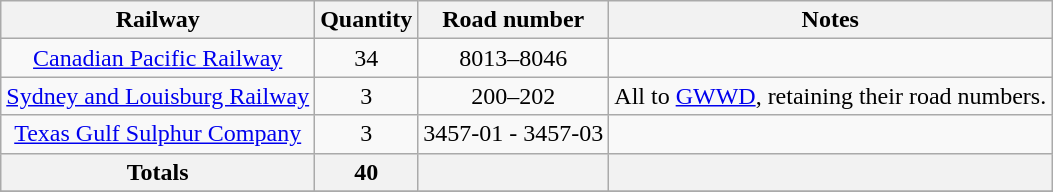<table class="wikitable" style="text-align:center">
<tr>
<th>Railway</th>
<th>Quantity</th>
<th>Road number</th>
<th>Notes</th>
</tr>
<tr>
<td><a href='#'>Canadian Pacific Railway</a></td>
<td>34</td>
<td>8013–8046</td>
<td></td>
</tr>
<tr>
<td><a href='#'>Sydney and Louisburg Railway</a></td>
<td>3</td>
<td>200–202</td>
<td>All to <a href='#'>GWWD</a>, retaining their road numbers.</td>
</tr>
<tr>
<td><a href='#'>Texas Gulf Sulphur Company</a></td>
<td>3</td>
<td>3457-01 - 3457-03</td>
<td></td>
</tr>
<tr>
<th>Totals</th>
<th>40</th>
<th></th>
<th></th>
</tr>
<tr>
</tr>
</table>
